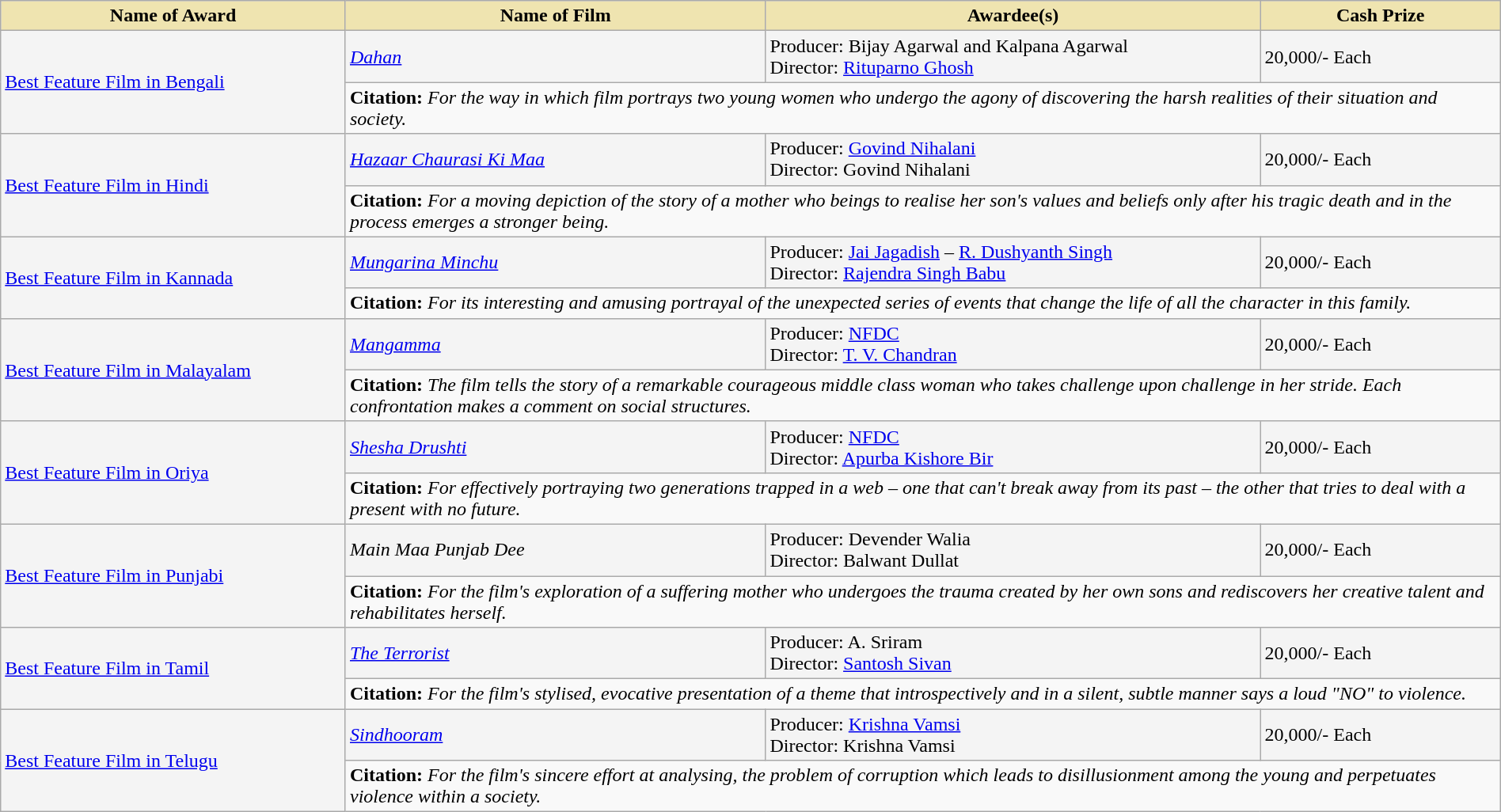<table class="wikitable" style="width:100%;">
<tr>
<th style="background-color:#EFE4B0;width:23%;">Name of Award</th>
<th style="background-color:#EFE4B0;width:28%;">Name of Film</th>
<th style="background-color:#EFE4B0;width:33%;">Awardee(s)</th>
<th style="background-color:#EFE4B0;width:16%;">Cash Prize</th>
</tr>
<tr style="background-color:#F4F4F4">
<td rowspan="2"><a href='#'>Best Feature Film in Bengali</a></td>
<td><em><a href='#'>Dahan</a></em></td>
<td>Producer: Bijay Agarwal and Kalpana Agarwal<br>Director: <a href='#'>Rituparno Ghosh</a></td>
<td> 20,000/- Each</td>
</tr>
<tr style="background-color:#F9F9F9">
<td colspan="3"><strong>Citation:</strong> <em>For the way in which film portrays two young women who undergo the agony of discovering the harsh realities of their situation and society.</em></td>
</tr>
<tr style="background-color:#F4F4F4">
<td rowspan="2"><a href='#'>Best Feature Film in Hindi</a></td>
<td><em><a href='#'>Hazaar Chaurasi Ki Maa</a></em></td>
<td>Producer: <a href='#'>Govind Nihalani</a><br>Director: Govind Nihalani</td>
<td> 20,000/- Each</td>
</tr>
<tr style="background-color:#F9F9F9">
<td colspan="3"><strong>Citation:</strong> <em>For a moving depiction of the story of a mother who beings to realise her son's values and beliefs only after his tragic death and in the process emerges a stronger being.</em></td>
</tr>
<tr style="background-color:#F4F4F4">
<td rowspan="2"><a href='#'>Best Feature Film in Kannada</a></td>
<td><em><a href='#'>Mungarina Minchu</a></em></td>
<td>Producer: <a href='#'>Jai Jagadish</a> – <a href='#'>R. Dushyanth Singh</a><br>Director: <a href='#'>Rajendra Singh Babu</a></td>
<td> 20,000/- Each</td>
</tr>
<tr style="background-color:#F9F9F9">
<td colspan="3"><strong>Citation:</strong> <em>For its interesting and amusing portrayal of the unexpected series of events that change the life of all the character in this family.</em></td>
</tr>
<tr style="background-color:#F4F4F4">
<td rowspan="2"><a href='#'>Best Feature Film in Malayalam</a></td>
<td><em><a href='#'>Mangamma</a></em></td>
<td>Producer: <a href='#'>NFDC</a><br>Director: <a href='#'>T. V. Chandran</a></td>
<td> 20,000/- Each</td>
</tr>
<tr style="background-color:#F9F9F9">
<td colspan="3"><strong>Citation:</strong> <em>The film tells the story of a remarkable courageous middle class woman who takes challenge upon challenge in her stride. Each confrontation makes a comment on social structures.</em></td>
</tr>
<tr style="background-color:#F4F4F4">
<td rowspan="2"><a href='#'>Best Feature Film in Oriya</a></td>
<td><em><a href='#'>Shesha Drushti</a></em></td>
<td>Producer: <a href='#'>NFDC</a><br>Director: <a href='#'>Apurba Kishore Bir</a></td>
<td> 20,000/- Each</td>
</tr>
<tr style="background-color:#F9F9F9">
<td colspan="3"><strong>Citation:</strong> <em>For effectively portraying two generations trapped in a web – one that can't break away from its past – the other that tries to deal with a present with no future.</em></td>
</tr>
<tr style="background-color:#F4F4F4">
<td rowspan="2"><a href='#'>Best Feature Film in Punjabi</a></td>
<td><em>Main Maa Punjab Dee</em></td>
<td>Producer: Devender Walia<br>Director: Balwant Dullat</td>
<td> 20,000/- Each</td>
</tr>
<tr style="background-color:#F9F9F9">
<td colspan="3"><strong>Citation:</strong> <em>For the film's exploration of a suffering mother who undergoes the trauma created by her own sons and rediscovers her creative talent and rehabilitates herself.</em></td>
</tr>
<tr style="background-color:#F4F4F4">
<td rowspan="2"><a href='#'>Best Feature Film in Tamil</a></td>
<td><em><a href='#'>The Terrorist</a></em></td>
<td>Producer: A. Sriram<br>Director: <a href='#'>Santosh Sivan</a></td>
<td> 20,000/- Each</td>
</tr>
<tr style="background-color:#F9F9F9">
<td colspan="3"><strong>Citation:</strong> <em>For the film's stylised, evocative presentation of a theme that introspectively and in a silent, subtle manner says a loud "NO" to violence.</em></td>
</tr>
<tr style="background-color:#F4F4F4">
<td rowspan="2"><a href='#'>Best Feature Film in Telugu</a></td>
<td><em><a href='#'>Sindhooram</a></em></td>
<td>Producer: <a href='#'>Krishna Vamsi</a><br>Director: Krishna Vamsi</td>
<td> 20,000/- Each</td>
</tr>
<tr style="background-color:#F9F9F9">
<td colspan="3"><strong>Citation:</strong> <em>For the film's sincere effort at analysing, the problem of corruption which leads to disillusionment among the young and perpetuates violence within a society.</em></td>
</tr>
</table>
